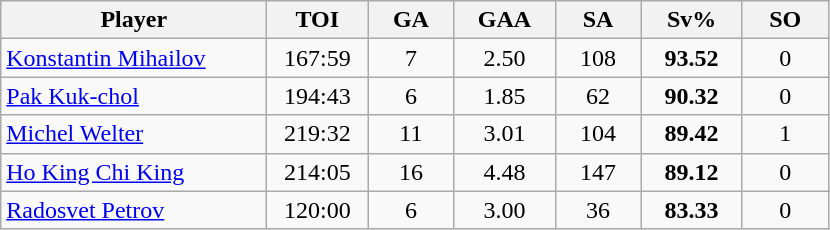<table class="wikitable sortable" style="text-align:center;">
<tr>
<th style="width:170px;">Player</th>
<th style="width:60px;">TOI</th>
<th style="width:50px;">GA</th>
<th style="width:60px;">GAA</th>
<th style="width:50px;">SA</th>
<th style="width:60px;">Sv%</th>
<th style="width:50px;">SO</th>
</tr>
<tr>
<td style="text-align:left;"> <a href='#'>Konstantin Mihailov</a></td>
<td>167:59</td>
<td>7</td>
<td>2.50</td>
<td>108</td>
<td><strong>93.52</strong></td>
<td>0</td>
</tr>
<tr>
<td style="text-align:left;"> <a href='#'>Pak Kuk-chol</a></td>
<td>194:43</td>
<td>6</td>
<td>1.85</td>
<td>62</td>
<td><strong>90.32</strong></td>
<td>0</td>
</tr>
<tr>
<td style="text-align:left;"> <a href='#'>Michel Welter</a></td>
<td>219:32</td>
<td>11</td>
<td>3.01</td>
<td>104</td>
<td><strong>89.42</strong></td>
<td>1</td>
</tr>
<tr>
<td style="text-align:left;"> <a href='#'>Ho King Chi King</a></td>
<td>214:05</td>
<td>16</td>
<td>4.48</td>
<td>147</td>
<td><strong>89.12</strong></td>
<td>0</td>
</tr>
<tr>
<td style="text-align:left;"> <a href='#'>Radosvet Petrov</a></td>
<td>120:00</td>
<td>6</td>
<td>3.00</td>
<td>36</td>
<td><strong>83.33</strong></td>
<td>0</td>
</tr>
</table>
